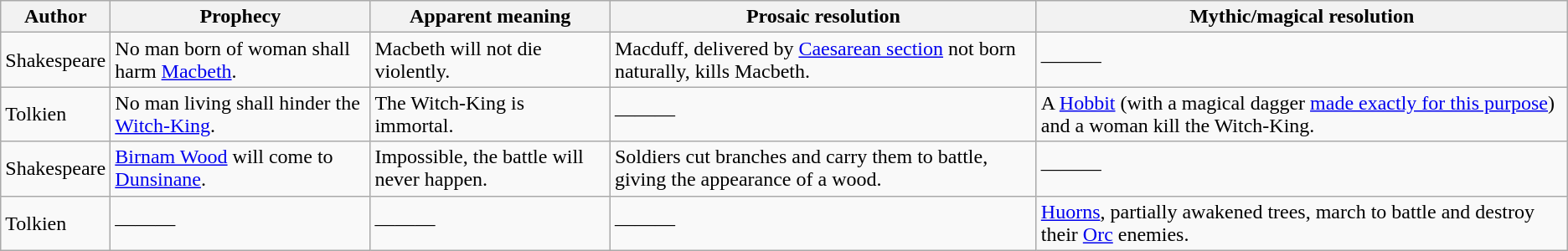<table class="wikitable">
<tr>
<th>Author</th>
<th>Prophecy</th>
<th>Apparent meaning</th>
<th>Prosaic resolution</th>
<th>Mythic/magical resolution</th>
</tr>
<tr>
<td>Shakespeare</td>
<td>No man born of woman shall harm <a href='#'>Macbeth</a>.</td>
<td>Macbeth will not die violently.</td>
<td>Macduff, delivered by <a href='#'>Caesarean section</a> not born naturally, kills Macbeth.</td>
<td>———</td>
</tr>
<tr>
<td>Tolkien</td>
<td>No man living shall hinder the <a href='#'>Witch-King</a>.</td>
<td>The Witch-King is immortal.</td>
<td>———</td>
<td>A <a href='#'>Hobbit</a> (with a magical dagger <a href='#'>made exactly for this purpose</a>) and a woman kill the Witch-King.</td>
</tr>
<tr>
<td>Shakespeare</td>
<td><a href='#'>Birnam Wood</a> will come to <a href='#'>Dunsinane</a>.</td>
<td>Impossible, the battle will never happen.</td>
<td>Soldiers cut branches and carry them to battle, giving the appearance of a wood.</td>
<td>———</td>
</tr>
<tr>
<td>Tolkien</td>
<td>———</td>
<td>———</td>
<td>———</td>
<td><a href='#'>Huorns</a>, partially awakened trees, march to battle and destroy their <a href='#'>Orc</a> enemies.</td>
</tr>
</table>
